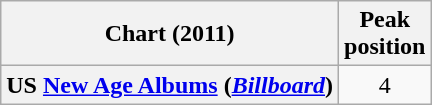<table class="wikitable sortable plainrowheaders" style="text-align:center">
<tr>
<th scope="col">Chart (2011)</th>
<th scope="col">Peak<br>position</th>
</tr>
<tr>
<th scope="row">US <a href='#'>New Age Albums</a> (<em><a href='#'>Billboard</a></em>)</th>
<td>4</td>
</tr>
</table>
